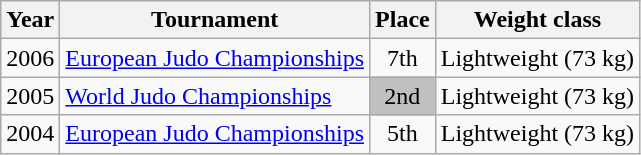<table class=wikitable>
<tr>
<th>Year</th>
<th>Tournament</th>
<th>Place</th>
<th>Weight class</th>
</tr>
<tr>
<td>2006</td>
<td><a href='#'>European Judo Championships</a></td>
<td align="center">7th</td>
<td>Lightweight (73 kg)</td>
</tr>
<tr>
<td>2005</td>
<td><a href='#'>World Judo Championships</a></td>
<td bgcolor="silver" align="center">2nd</td>
<td>Lightweight (73 kg)</td>
</tr>
<tr>
<td>2004</td>
<td><a href='#'>European Judo Championships</a></td>
<td align="center">5th</td>
<td>Lightweight (73 kg)</td>
</tr>
</table>
